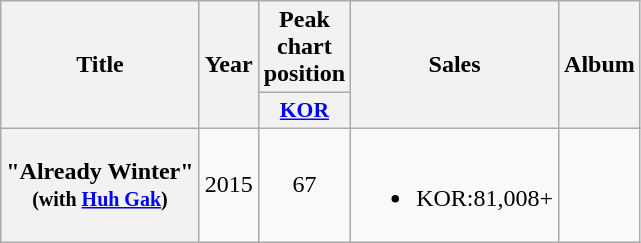<table class="wikitable plainrowheaders" style="text-align:center;">
<tr>
<th scope="col" rowspan="2">Title</th>
<th scope="col" rowspan="2">Year</th>
<th scope="col">Peak chart position</th>
<th scope="col" rowspan="2">Sales</th>
<th scope="col" rowspan="2">Album</th>
</tr>
<tr>
<th scope="col" style="width:3em; font-size:90%;"><a href='#'>KOR</a><br></th>
</tr>
<tr>
<th scope="row">"Already Winter"<br><small>(with <a href='#'>Huh Gak</a>)</small></th>
<td>2015</td>
<td>67</td>
<td><br><ul><li>KOR:81,008+</li></ul></td>
<td></td>
</tr>
</table>
